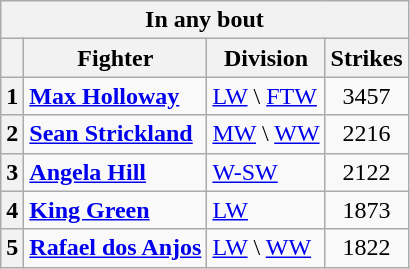<table class=wikitable>
<tr>
<th colspan=4>In any bout</th>
</tr>
<tr>
<th></th>
<th>Fighter</th>
<th>Division</th>
<th>Strikes</th>
</tr>
<tr>
<th>1</th>
<td> <strong><a href='#'>Max Holloway</a></strong></td>
<td><a href='#'>LW</a> \ <a href='#'>FTW</a></td>
<td align=center>3457</td>
</tr>
<tr>
<th>2</th>
<td> <strong><a href='#'>Sean Strickland</a></strong></td>
<td><a href='#'>MW</a> \ <a href='#'>WW</a></td>
<td align=center>2216</td>
</tr>
<tr>
<th>3</th>
<td> <strong><a href='#'>Angela Hill</a></strong></td>
<td><a href='#'>W-SW</a></td>
<td align=center>2122</td>
</tr>
<tr>
<th>4</th>
<td> <strong><a href='#'>King Green</a></strong></td>
<td><a href='#'>LW</a></td>
<td align=center>1873</td>
</tr>
<tr>
<th>5</th>
<td> <strong><a href='#'>Rafael dos Anjos</a></strong></td>
<td><a href='#'>LW</a> \ <a href='#'>WW</a></td>
<td align=center>1822</td>
</tr>
</table>
